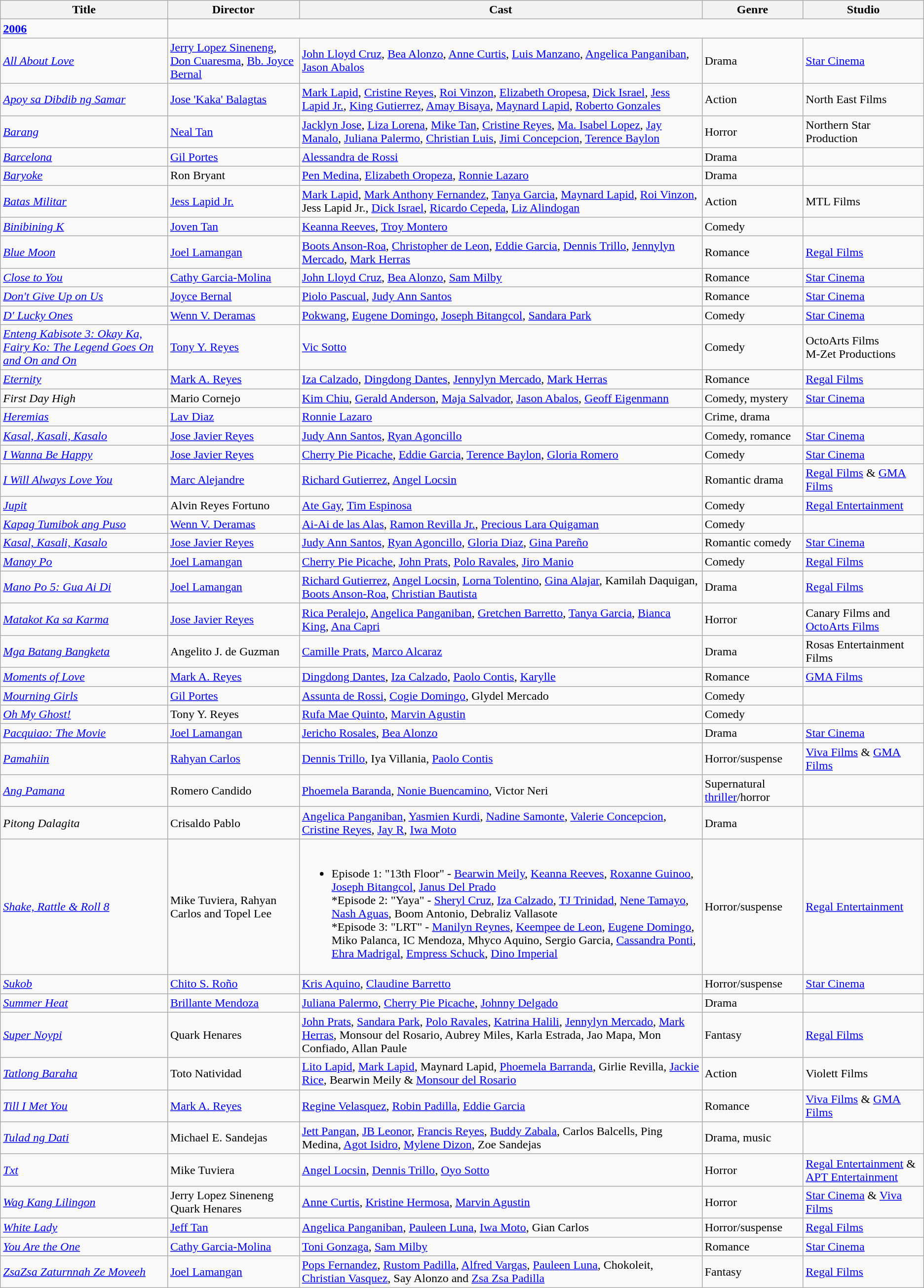<table class="wikitable">
<tr>
<th>Title</th>
<th>Director</th>
<th>Cast</th>
<th>Genre</th>
<th>Studio</th>
</tr>
<tr>
<td><strong><a href='#'>2006</a></strong></td>
</tr>
<tr>
<td><em><a href='#'>All About Love</a></em></td>
<td><a href='#'>Jerry Lopez Sineneng</a>, <a href='#'>Don Cuaresma</a>, <a href='#'>Bb. Joyce Bernal</a></td>
<td><a href='#'>John Lloyd Cruz</a>, <a href='#'>Bea Alonzo</a>, <a href='#'>Anne Curtis</a>, <a href='#'>Luis Manzano</a>, <a href='#'>Angelica Panganiban</a>, <a href='#'>Jason Abalos</a></td>
<td>Drama</td>
<td><a href='#'>Star Cinema</a></td>
</tr>
<tr>
<td><em><a href='#'>Apoy sa Dibdib ng Samar</a></em></td>
<td><a href='#'>Jose 'Kaka' Balagtas</a></td>
<td><a href='#'>Mark Lapid</a>, <a href='#'>Cristine Reyes</a>, <a href='#'>Roi Vinzon</a>, <a href='#'>Elizabeth Oropesa</a>, <a href='#'>Dick Israel</a>, <a href='#'>Jess Lapid Jr.</a>, <a href='#'>King Gutierrez</a>, <a href='#'>Amay Bisaya</a>, <a href='#'>Maynard Lapid</a>, <a href='#'>Roberto Gonzales</a></td>
<td>Action</td>
<td>North East Films</td>
</tr>
<tr>
<td><em><a href='#'>Barang</a></em></td>
<td><a href='#'>Neal Tan</a></td>
<td><a href='#'>Jacklyn Jose</a>, <a href='#'>Liza Lorena</a>, <a href='#'>Mike Tan</a>, <a href='#'>Cristine Reyes</a>, <a href='#'>Ma. Isabel Lopez</a>, <a href='#'>Jay Manalo</a>, <a href='#'>Juliana Palermo</a>, <a href='#'>Christian Luis</a>, <a href='#'>Jimi Concepcion</a>, <a href='#'>Terence Baylon</a></td>
<td>Horror</td>
<td>Northern Star Production</td>
</tr>
<tr>
<td><em><a href='#'>Barcelona</a></em></td>
<td><a href='#'>Gil Portes</a></td>
<td><a href='#'>Alessandra de Rossi</a></td>
<td>Drama</td>
<td></td>
</tr>
<tr>
<td><em><a href='#'>Baryoke</a></em></td>
<td>Ron Bryant</td>
<td><a href='#'>Pen Medina</a>, <a href='#'>Elizabeth Oropeza</a>, <a href='#'>Ronnie Lazaro</a></td>
<td>Drama</td>
<td></td>
</tr>
<tr>
<td><em><a href='#'>Batas Militar</a></em></td>
<td><a href='#'>Jess Lapid Jr.</a></td>
<td><a href='#'>Mark Lapid</a>, <a href='#'>Mark Anthony Fernandez</a>, <a href='#'>Tanya Garcia</a>, <a href='#'>Maynard Lapid</a>, <a href='#'>Roi Vinzon</a>, Jess Lapid Jr., <a href='#'>Dick Israel</a>, <a href='#'>Ricardo Cepeda</a>, <a href='#'>Liz Alindogan</a></td>
<td>Action</td>
<td>MTL Films</td>
</tr>
<tr>
<td><em><a href='#'>Binibining K</a></em></td>
<td><a href='#'>Joven Tan</a></td>
<td><a href='#'>Keanna Reeves</a>, <a href='#'>Troy Montero</a></td>
<td>Comedy</td>
<td></td>
</tr>
<tr>
<td><em><a href='#'>Blue Moon</a></em></td>
<td><a href='#'>Joel Lamangan</a></td>
<td><a href='#'>Boots Anson-Roa</a>, <a href='#'>Christopher de Leon</a>, <a href='#'>Eddie Garcia</a>, <a href='#'>Dennis Trillo</a>, <a href='#'>Jennylyn Mercado</a>, <a href='#'>Mark Herras</a></td>
<td>Romance</td>
<td><a href='#'>Regal Films</a></td>
</tr>
<tr>
<td><em><a href='#'>Close to You</a></em></td>
<td><a href='#'>Cathy Garcia-Molina</a></td>
<td><a href='#'>John Lloyd Cruz</a>, <a href='#'>Bea Alonzo</a>, <a href='#'>Sam Milby</a></td>
<td>Romance</td>
<td><a href='#'>Star Cinema</a></td>
</tr>
<tr>
<td><em><a href='#'>Don't Give Up on Us</a></em></td>
<td><a href='#'>Joyce Bernal</a></td>
<td><a href='#'>Piolo Pascual</a>, <a href='#'>Judy Ann Santos</a></td>
<td>Romance</td>
<td><a href='#'>Star Cinema</a></td>
</tr>
<tr>
<td><em><a href='#'>D' Lucky Ones</a></em></td>
<td><a href='#'>Wenn V. Deramas</a></td>
<td><a href='#'>Pokwang</a>, <a href='#'>Eugene Domingo</a>, <a href='#'>Joseph Bitangcol</a>, <a href='#'>Sandara Park</a></td>
<td>Comedy</td>
<td><a href='#'>Star Cinema</a></td>
</tr>
<tr>
<td><em><a href='#'>Enteng Kabisote 3: Okay Ka, Fairy Ko: The Legend Goes On and On and On</a></em></td>
<td><a href='#'>Tony Y. Reyes</a></td>
<td><a href='#'>Vic Sotto</a></td>
<td>Comedy</td>
<td>OctoArts Films<br>M-Zet Productions</td>
</tr>
<tr>
<td><em><a href='#'>Eternity</a></em></td>
<td><a href='#'>Mark A. Reyes</a></td>
<td><a href='#'>Iza Calzado</a>, <a href='#'>Dingdong Dantes</a>, <a href='#'>Jennylyn Mercado</a>, <a href='#'>Mark Herras</a></td>
<td>Romance</td>
<td><a href='#'>Regal Films</a></td>
</tr>
<tr>
<td><em>First Day High</em></td>
<td>Mario Cornejo</td>
<td><a href='#'>Kim Chiu</a>, <a href='#'>Gerald Anderson</a>, <a href='#'>Maja Salvador</a>, <a href='#'>Jason Abalos</a>, <a href='#'>Geoff Eigenmann</a></td>
<td>Comedy, mystery</td>
<td><a href='#'>Star Cinema</a></td>
</tr>
<tr>
<td><em><a href='#'>Heremias</a></em></td>
<td><a href='#'>Lav Diaz</a></td>
<td><a href='#'>Ronnie Lazaro</a></td>
<td>Crime, drama</td>
<td></td>
</tr>
<tr>
<td><em><a href='#'>Kasal, Kasali, Kasalo</a></em></td>
<td><a href='#'>Jose Javier Reyes</a></td>
<td><a href='#'>Judy Ann Santos</a>, <a href='#'>Ryan Agoncillo</a></td>
<td>Comedy, romance</td>
<td><a href='#'>Star Cinema</a></td>
</tr>
<tr>
<td><em><a href='#'>I Wanna Be Happy</a></em></td>
<td><a href='#'>Jose Javier Reyes</a></td>
<td><a href='#'>Cherry Pie Picache</a>, <a href='#'>Eddie Garcia</a>, <a href='#'>Terence Baylon</a>, <a href='#'>Gloria Romero</a></td>
<td>Comedy</td>
<td><a href='#'>Star Cinema</a></td>
</tr>
<tr>
<td><em><a href='#'>I Will Always Love You</a></em></td>
<td><a href='#'>Marc Alejandre</a></td>
<td><a href='#'>Richard Gutierrez</a>, <a href='#'>Angel Locsin</a></td>
<td>Romantic drama</td>
<td><a href='#'>Regal Films</a> & <a href='#'>GMA Films</a></td>
</tr>
<tr>
<td><em><a href='#'>Jupit</a></em></td>
<td>Alvin Reyes Fortuno</td>
<td><a href='#'>Ate Gay</a>, <a href='#'>Tim Espinosa</a></td>
<td>Comedy</td>
<td><a href='#'>Regal Entertainment</a></td>
</tr>
<tr>
<td><em><a href='#'>Kapag Tumibok ang Puso</a></em></td>
<td><a href='#'>Wenn V. Deramas</a></td>
<td><a href='#'>Ai-Ai de las Alas</a>, <a href='#'>Ramon Revilla Jr.</a>, <a href='#'>Precious Lara Quigaman</a></td>
<td>Comedy</td>
<td></td>
</tr>
<tr>
<td><em><a href='#'>Kasal, Kasali, Kasalo</a></em></td>
<td><a href='#'>Jose Javier Reyes</a></td>
<td><a href='#'>Judy Ann Santos</a>, <a href='#'>Ryan Agoncillo</a>, <a href='#'>Gloria Diaz</a>, <a href='#'>Gina Pareño</a></td>
<td>Romantic comedy</td>
<td><a href='#'>Star Cinema</a></td>
</tr>
<tr>
<td><em><a href='#'>Manay Po</a></em></td>
<td><a href='#'>Joel Lamangan</a></td>
<td><a href='#'>Cherry Pie Picache</a>, <a href='#'>John Prats</a>, <a href='#'>Polo Ravales</a>, <a href='#'>Jiro Manio</a></td>
<td>Comedy</td>
<td><a href='#'>Regal Films</a></td>
</tr>
<tr>
<td><em><a href='#'>Mano Po 5: Gua Ai Di</a></em></td>
<td><a href='#'>Joel Lamangan</a></td>
<td><a href='#'>Richard Gutierrez</a>, <a href='#'>Angel Locsin</a>, <a href='#'>Lorna Tolentino</a>, <a href='#'>Gina Alajar</a>, Kamilah Daquigan, <a href='#'>Boots Anson-Roa</a>, <a href='#'>Christian Bautista</a></td>
<td>Drama</td>
<td><a href='#'>Regal Films</a></td>
</tr>
<tr>
<td><em><a href='#'>Matakot Ka sa Karma</a></em></td>
<td><a href='#'>Jose Javier Reyes</a></td>
<td><a href='#'>Rica Peralejo</a>, <a href='#'>Angelica Panganiban</a>, <a href='#'>Gretchen Barretto</a>, <a href='#'>Tanya Garcia</a>, <a href='#'>Bianca King</a>, <a href='#'>Ana Capri</a></td>
<td>Horror</td>
<td>Canary Films and <a href='#'>OctoArts Films</a></td>
</tr>
<tr>
<td><em><a href='#'>Mga Batang Bangketa</a></em></td>
<td>Angelito J. de Guzman</td>
<td><a href='#'>Camille Prats</a>, <a href='#'>Marco Alcaraz</a></td>
<td>Drama</td>
<td>Rosas Entertainment Films</td>
</tr>
<tr>
<td><em><a href='#'>Moments of Love</a></em></td>
<td><a href='#'>Mark A. Reyes</a></td>
<td><a href='#'>Dingdong Dantes</a>, <a href='#'>Iza Calzado</a>, <a href='#'>Paolo Contis</a>, <a href='#'>Karylle</a></td>
<td>Romance</td>
<td><a href='#'>GMA Films</a></td>
</tr>
<tr>
<td><em><a href='#'>Mourning Girls</a></em></td>
<td><a href='#'>Gil Portes</a></td>
<td><a href='#'>Assunta de Rossi</a>, <a href='#'>Cogie Domingo</a>, Glydel Mercado</td>
<td>Comedy</td>
<td></td>
</tr>
<tr>
<td><em><a href='#'>Oh My Ghost!</a></em></td>
<td>Tony Y. Reyes</td>
<td><a href='#'>Rufa Mae Quinto</a>, <a href='#'>Marvin Agustin</a></td>
<td>Comedy</td>
<td></td>
</tr>
<tr>
<td><em><a href='#'>Pacquiao: The Movie</a></em></td>
<td><a href='#'>Joel Lamangan</a></td>
<td><a href='#'>Jericho Rosales</a>, <a href='#'>Bea Alonzo</a></td>
<td>Drama</td>
<td><a href='#'>Star Cinema</a></td>
</tr>
<tr>
<td><em><a href='#'>Pamahiin</a></em></td>
<td><a href='#'>Rahyan Carlos</a></td>
<td><a href='#'>Dennis Trillo</a>, Iya Villania, <a href='#'>Paolo Contis</a></td>
<td>Horror/suspense</td>
<td><a href='#'>Viva Films</a> & <a href='#'>GMA Films</a></td>
</tr>
<tr>
<td><em><a href='#'>Ang Pamana</a></em></td>
<td>Romero Candido</td>
<td><a href='#'>Phoemela Baranda</a>, <a href='#'>Nonie Buencamino</a>, Victor Neri</td>
<td>Supernatural <a href='#'>thriller</a>/horror</td>
<td></td>
</tr>
<tr>
<td><em>Pitong Dalagita</em></td>
<td>Crisaldo Pablo</td>
<td><a href='#'>Angelica Panganiban</a>, <a href='#'>Yasmien Kurdi</a>, <a href='#'>Nadine Samonte</a>, <a href='#'>Valerie Concepcion</a>, <a href='#'>Cristine Reyes</a>, <a href='#'>Jay R</a>, <a href='#'>Iwa Moto</a></td>
<td>Drama</td>
<td></td>
</tr>
<tr>
<td><em><a href='#'>Shake, Rattle & Roll 8</a></em></td>
<td>Mike Tuviera, Rahyan Carlos and Topel Lee</td>
<td><br><ul><li>Episode 1: "13th Floor" - <a href='#'>Bearwin Meily</a>, <a href='#'>Keanna Reeves</a>, <a href='#'>Roxanne Guinoo</a>, <a href='#'>Joseph Bitangcol</a>, <a href='#'>Janus Del Prado</a> <br> *Episode 2: "Yaya" - <a href='#'>Sheryl Cruz</a>, <a href='#'>Iza Calzado</a>, <a href='#'>TJ Trinidad</a>, <a href='#'>Nene Tamayo</a>, <a href='#'>Nash Aguas</a>, Boom Antonio, Debraliz Vallasote <br> *Episode 3: "LRT" - <a href='#'>Manilyn Reynes</a>, <a href='#'>Keempee de Leon</a>, <a href='#'>Eugene Domingo</a>, Miko Palanca, IC Mendoza, Mhyco Aquino, Sergio Garcia, <a href='#'>Cassandra Ponti</a>, <a href='#'>Ehra Madrigal</a>, <a href='#'>Empress Schuck</a>, <a href='#'>Dino Imperial</a></li></ul></td>
<td>Horror/suspense</td>
<td><a href='#'>Regal Entertainment</a></td>
</tr>
<tr>
<td><em><a href='#'>Sukob</a></em></td>
<td><a href='#'>Chito S. Roño</a></td>
<td><a href='#'>Kris Aquino</a>, <a href='#'>Claudine Barretto</a></td>
<td>Horror/suspense</td>
<td><a href='#'>Star Cinema</a></td>
</tr>
<tr>
<td><em><a href='#'>Summer Heat</a></em></td>
<td><a href='#'>Brillante Mendoza</a></td>
<td><a href='#'>Juliana Palermo</a>, <a href='#'>Cherry Pie Picache</a>, <a href='#'>Johnny Delgado</a></td>
<td>Drama</td>
<td></td>
</tr>
<tr>
<td><em><a href='#'>Super Noypi</a></em></td>
<td>Quark Henares</td>
<td><a href='#'>John Prats</a>, <a href='#'>Sandara Park</a>, <a href='#'>Polo Ravales</a>, <a href='#'>Katrina Halili</a>, <a href='#'>Jennylyn Mercado</a>, <a href='#'>Mark Herras</a>, Monsour del Rosario, Aubrey Miles, Karla Estrada, Jao Mapa, Mon Confiado, Allan Paule</td>
<td>Fantasy</td>
<td><a href='#'>Regal Films</a></td>
</tr>
<tr>
<td><em><a href='#'>Tatlong Baraha</a></em></td>
<td>Toto Natividad</td>
<td><a href='#'>Lito Lapid</a>, <a href='#'>Mark Lapid</a>, Maynard Lapid, <a href='#'>Phoemela Barranda</a>, Girlie Revilla, <a href='#'>Jackie Rice</a>, Bearwin Meily & <a href='#'>Monsour del Rosario</a></td>
<td>Action</td>
<td>Violett Films</td>
</tr>
<tr>
<td><em><a href='#'>Till I Met You</a></em></td>
<td><a href='#'>Mark A. Reyes</a></td>
<td><a href='#'>Regine Velasquez</a>, <a href='#'>Robin Padilla</a>, <a href='#'>Eddie Garcia</a></td>
<td>Romance</td>
<td><a href='#'>Viva Films</a> & <a href='#'>GMA Films</a></td>
</tr>
<tr>
<td><em><a href='#'>Tulad ng Dati</a></em></td>
<td>Michael E. Sandejas</td>
<td><a href='#'>Jett Pangan</a>, <a href='#'>JB Leonor</a>, <a href='#'>Francis Reyes</a>, <a href='#'>Buddy Zabala</a>, Carlos Balcells, Ping Medina, <a href='#'>Agot Isidro</a>, <a href='#'>Mylene Dizon</a>, Zoe Sandejas</td>
<td>Drama, music</td>
<td></td>
</tr>
<tr>
<td><em><a href='#'>Txt</a></em></td>
<td>Mike Tuviera</td>
<td><a href='#'>Angel Locsin</a>, <a href='#'>Dennis Trillo</a>, <a href='#'>Oyo Sotto</a></td>
<td>Horror</td>
<td><a href='#'>Regal Entertainment</a> & <a href='#'>APT Entertainment</a></td>
</tr>
<tr>
<td><em><a href='#'>Wag Kang Lilingon</a></em></td>
<td>Jerry Lopez Sineneng <br> Quark Henares</td>
<td><a href='#'>Anne Curtis</a>, <a href='#'>Kristine Hermosa</a>, <a href='#'>Marvin Agustin</a></td>
<td>Horror</td>
<td><a href='#'>Star Cinema</a> & <a href='#'>Viva Films</a></td>
</tr>
<tr>
<td><em><a href='#'>White Lady</a></em></td>
<td><a href='#'>Jeff Tan</a></td>
<td><a href='#'>Angelica Panganiban</a>, <a href='#'>Pauleen Luna</a>, <a href='#'>Iwa Moto</a>, Gian Carlos</td>
<td>Horror/suspense</td>
<td><a href='#'>Regal Films</a></td>
</tr>
<tr>
<td><em><a href='#'>You Are the One</a></em></td>
<td><a href='#'>Cathy Garcia-Molina</a></td>
<td><a href='#'>Toni Gonzaga</a>, <a href='#'>Sam Milby</a></td>
<td>Romance</td>
<td><a href='#'>Star Cinema</a></td>
</tr>
<tr>
<td><em><a href='#'>ZsaZsa Zaturnnah Ze Moveeh</a></em></td>
<td><a href='#'>Joel Lamangan</a></td>
<td><a href='#'>Pops Fernandez</a>, <a href='#'>Rustom Padilla</a>, <a href='#'>Alfred Vargas</a>, <a href='#'>Pauleen Luna</a>, Chokoleit, <a href='#'>Christian Vasquez</a>, Say Alonzo and <a href='#'>Zsa Zsa Padilla</a></td>
<td>Fantasy</td>
<td><a href='#'>Regal Films</a></td>
</tr>
</table>
